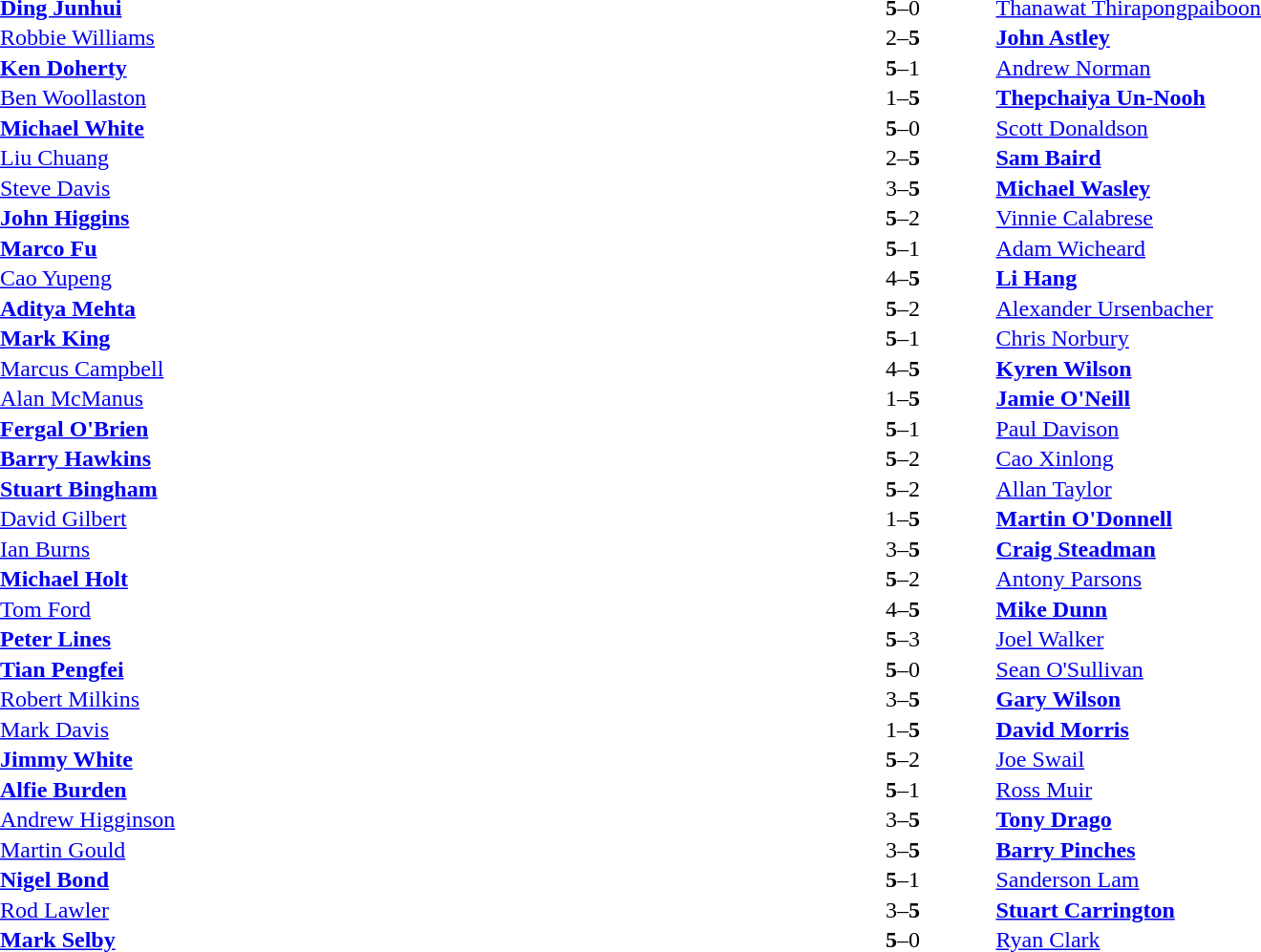<table width="100%" cellspacing="1">
<tr>
<th width=45%></th>
<th width=10%></th>
<th width=45%></th>
</tr>
<tr>
<td> <strong><a href='#'>Ding Junhui</a></strong></td>
<td align="center"><strong>5</strong>–0</td>
<td> <a href='#'>Thanawat Thirapongpaiboon</a></td>
</tr>
<tr>
<td> <a href='#'>Robbie Williams</a></td>
<td align="center">2–<strong>5</strong></td>
<td> <strong><a href='#'>John Astley</a></strong></td>
</tr>
<tr>
<td> <strong><a href='#'>Ken Doherty</a></strong></td>
<td align="center"><strong>5</strong>–1</td>
<td> <a href='#'>Andrew Norman</a></td>
</tr>
<tr>
<td> <a href='#'>Ben Woollaston</a></td>
<td align="center">1–<strong>5</strong></td>
<td> <strong><a href='#'>Thepchaiya Un-Nooh</a></strong></td>
</tr>
<tr>
<td> <strong><a href='#'>Michael White</a></strong></td>
<td align="center"><strong>5</strong>–0</td>
<td> <a href='#'>Scott Donaldson</a></td>
</tr>
<tr>
<td> <a href='#'>Liu Chuang</a></td>
<td align="center">2–<strong>5</strong></td>
<td> <strong><a href='#'>Sam Baird</a></strong></td>
</tr>
<tr>
<td> <a href='#'>Steve Davis</a></td>
<td align="center">3–<strong>5</strong></td>
<td> <strong><a href='#'>Michael Wasley</a></strong></td>
</tr>
<tr>
<td> <strong><a href='#'>John Higgins</a></strong></td>
<td align="center"><strong>5</strong>–2</td>
<td> <a href='#'>Vinnie Calabrese</a></td>
</tr>
<tr>
<td> <strong><a href='#'>Marco Fu</a></strong></td>
<td align="center"><strong>5</strong>–1</td>
<td> <a href='#'>Adam Wicheard</a></td>
</tr>
<tr>
<td> <a href='#'>Cao Yupeng</a></td>
<td align="center">4–<strong>5</strong></td>
<td> <strong><a href='#'>Li Hang</a></strong></td>
</tr>
<tr>
<td> <strong><a href='#'>Aditya Mehta</a></strong></td>
<td align="center"><strong>5</strong>–2</td>
<td> <a href='#'>Alexander Ursenbacher</a></td>
</tr>
<tr>
<td> <strong><a href='#'>Mark King</a></strong></td>
<td align="center"><strong>5</strong>–1</td>
<td> <a href='#'>Chris Norbury</a></td>
</tr>
<tr>
<td> <a href='#'>Marcus Campbell</a></td>
<td align="center">4–<strong>5</strong></td>
<td> <strong><a href='#'>Kyren Wilson</a></strong></td>
</tr>
<tr>
<td> <a href='#'>Alan McManus</a></td>
<td align="center">1–<strong>5</strong></td>
<td> <strong><a href='#'>Jamie O'Neill</a></strong></td>
</tr>
<tr>
<td> <strong><a href='#'>Fergal O'Brien</a></strong></td>
<td align="center"><strong>5</strong>–1</td>
<td> <a href='#'>Paul Davison</a></td>
</tr>
<tr>
<td> <strong><a href='#'>Barry Hawkins</a></strong></td>
<td align="center"><strong>5</strong>–2</td>
<td> <a href='#'>Cao Xinlong</a></td>
</tr>
<tr>
<td> <strong><a href='#'>Stuart Bingham</a></strong></td>
<td align="center"><strong>5</strong>–2</td>
<td> <a href='#'>Allan Taylor</a></td>
</tr>
<tr>
<td> <a href='#'>David Gilbert</a></td>
<td align="center">1–<strong>5</strong></td>
<td> <strong><a href='#'>Martin O'Donnell</a></strong></td>
</tr>
<tr>
<td> <a href='#'>Ian Burns</a></td>
<td align="center">3–<strong>5</strong></td>
<td> <strong><a href='#'>Craig Steadman</a></strong></td>
</tr>
<tr>
<td> <strong><a href='#'>Michael Holt</a></strong></td>
<td align="center"><strong>5</strong>–2</td>
<td> <a href='#'>Antony Parsons</a></td>
</tr>
<tr>
<td> <a href='#'>Tom Ford</a></td>
<td align="center">4–<strong>5</strong></td>
<td> <strong><a href='#'>Mike Dunn</a></strong></td>
</tr>
<tr>
<td> <strong><a href='#'>Peter Lines</a></strong></td>
<td align="center"><strong>5</strong>–3</td>
<td> <a href='#'>Joel Walker</a></td>
</tr>
<tr>
<td> <strong><a href='#'>Tian Pengfei</a></strong></td>
<td align="center"><strong>5</strong>–0</td>
<td> <a href='#'>Sean O'Sullivan</a></td>
</tr>
<tr>
<td> <a href='#'>Robert Milkins</a></td>
<td align="center">3–<strong>5</strong></td>
<td> <strong><a href='#'>Gary Wilson</a></strong></td>
</tr>
<tr>
<td> <a href='#'>Mark Davis</a></td>
<td align="center">1–<strong>5</strong></td>
<td> <strong><a href='#'>David Morris</a></strong></td>
</tr>
<tr>
<td> <strong><a href='#'>Jimmy White</a></strong></td>
<td align="center"><strong>5</strong>–2</td>
<td> <a href='#'>Joe Swail</a></td>
</tr>
<tr>
<td> <strong><a href='#'>Alfie Burden</a></strong></td>
<td align="center"><strong>5</strong>–1</td>
<td> <a href='#'>Ross Muir</a></td>
</tr>
<tr>
<td> <a href='#'>Andrew Higginson</a></td>
<td align="center">3–<strong>5</strong></td>
<td> <strong><a href='#'>Tony Drago</a></strong></td>
</tr>
<tr>
<td> <a href='#'>Martin Gould</a></td>
<td align="center">3–<strong>5</strong></td>
<td> <strong><a href='#'>Barry Pinches</a></strong></td>
</tr>
<tr>
<td> <strong><a href='#'>Nigel Bond</a></strong></td>
<td align="center"><strong>5</strong>–1</td>
<td> <a href='#'>Sanderson Lam</a></td>
</tr>
<tr>
<td> <a href='#'>Rod Lawler</a></td>
<td align="center">3–<strong>5</strong></td>
<td> <strong><a href='#'>Stuart Carrington</a></strong></td>
</tr>
<tr>
<td> <strong><a href='#'>Mark Selby</a></strong></td>
<td align="center"><strong>5</strong>–0</td>
<td> <a href='#'>Ryan Clark</a></td>
</tr>
</table>
